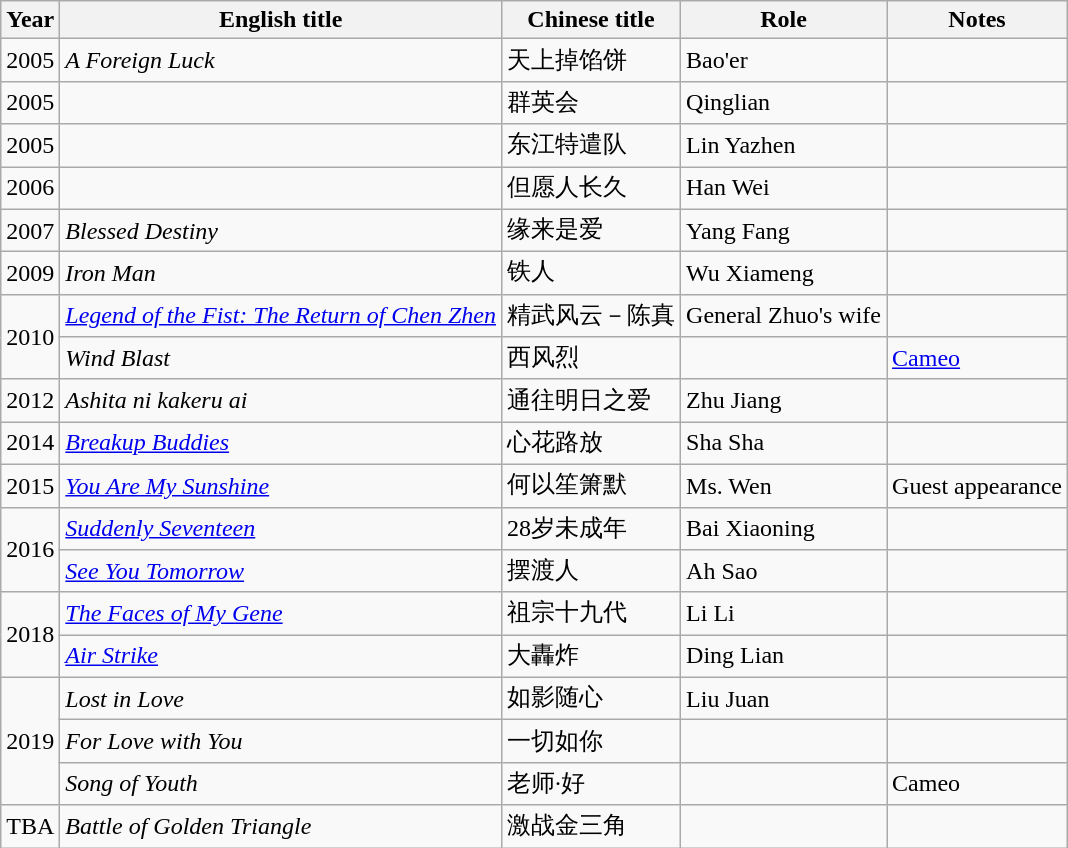<table class="wikitable sortable">
<tr>
<th>Year</th>
<th>English title</th>
<th>Chinese title</th>
<th>Role</th>
<th class="unsortable">Notes</th>
</tr>
<tr>
<td>2005</td>
<td><em>A Foreign Luck</em></td>
<td>天上掉馅饼</td>
<td>Bao'er</td>
<td></td>
</tr>
<tr>
<td>2005</td>
<td></td>
<td>群英会</td>
<td>Qinglian</td>
<td></td>
</tr>
<tr>
<td>2005</td>
<td></td>
<td>东江特遣队</td>
<td>Lin Yazhen</td>
<td></td>
</tr>
<tr>
<td>2006</td>
<td></td>
<td>但愿人长久</td>
<td>Han Wei</td>
<td></td>
</tr>
<tr>
<td>2007</td>
<td><em>Blessed Destiny</em></td>
<td>缘来是爱</td>
<td>Yang Fang</td>
<td></td>
</tr>
<tr>
<td>2009</td>
<td><em>Iron Man</em></td>
<td>铁人</td>
<td>Wu Xiameng</td>
<td></td>
</tr>
<tr>
<td rowspan=2>2010</td>
<td><em><a href='#'>Legend of the Fist: The Return of Chen Zhen</a></em></td>
<td>精武风云－陈真</td>
<td>General Zhuo's wife</td>
<td></td>
</tr>
<tr>
<td><em>Wind Blast</em></td>
<td>西风烈</td>
<td></td>
<td><a href='#'>Cameo</a></td>
</tr>
<tr>
<td>2012</td>
<td><em>Ashita ni kakeru ai</em></td>
<td>通往明日之爱</td>
<td>Zhu Jiang</td>
<td></td>
</tr>
<tr>
<td>2014</td>
<td><em><a href='#'>Breakup Buddies</a></em></td>
<td>心花路放</td>
<td>Sha Sha</td>
<td></td>
</tr>
<tr>
<td>2015</td>
<td><em><a href='#'>You Are My Sunshine</a></em></td>
<td>何以笙箫默</td>
<td>Ms. Wen</td>
<td>Guest appearance</td>
</tr>
<tr>
<td rowspan=2>2016</td>
<td><em><a href='#'>Suddenly Seventeen</a></em></td>
<td>28岁未成年</td>
<td>Bai Xiaoning</td>
<td></td>
</tr>
<tr>
<td><em><a href='#'>See You Tomorrow</a></em></td>
<td>摆渡人</td>
<td>Ah Sao</td>
<td></td>
</tr>
<tr>
<td rowspan=2>2018</td>
<td><em><a href='#'>The Faces of My Gene</a></em></td>
<td>祖宗十九代</td>
<td>Li Li</td>
<td></td>
</tr>
<tr>
<td><em><a href='#'>Air Strike</a></em></td>
<td>大轟炸</td>
<td>Ding Lian</td>
<td></td>
</tr>
<tr>
<td rowspan=3>2019</td>
<td><em>Lost in Love</em></td>
<td>如影随心</td>
<td>Liu Juan</td>
<td></td>
</tr>
<tr>
<td><em>For Love with You</em></td>
<td>一切如你</td>
<td></td>
<td></td>
</tr>
<tr>
<td><em>Song of Youth</em></td>
<td>老师·好</td>
<td></td>
<td>Cameo</td>
</tr>
<tr>
<td>TBA</td>
<td><em>Battle of Golden Triangle</em></td>
<td>激战金三角</td>
<td></td>
<td></td>
</tr>
</table>
